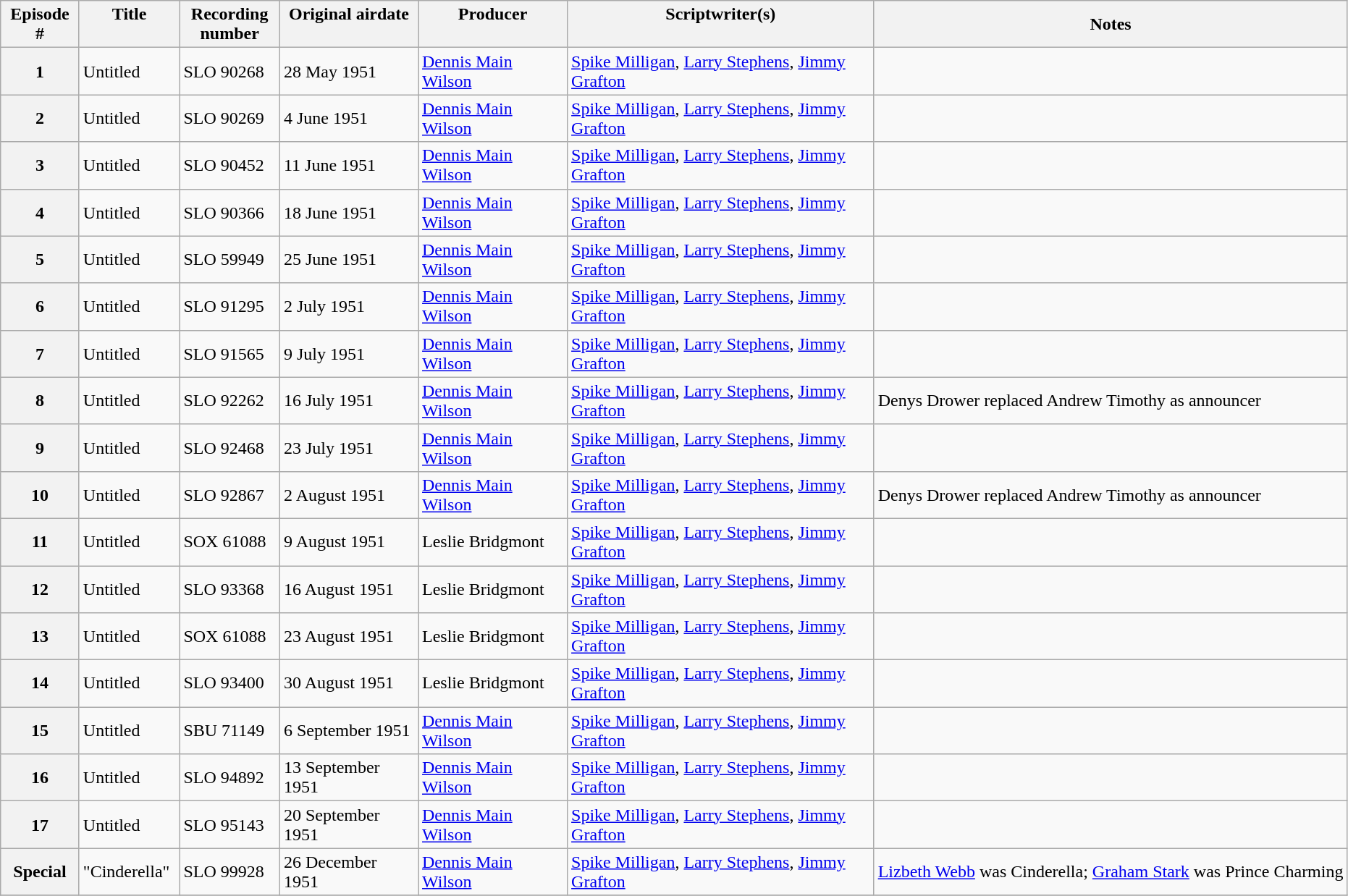<table class="wikitable plainrowheaders sortable" style="margin-right: 0;">
<tr>
<th scope="col" style="vertical-align: top; width: 65px;">Episode #</th>
<th scope="col" style="vertical-align: top; width: 85px;">Title</th>
<th scope="col" style="vertical-align: top; width: 85px;">Recording number</th>
<th scope="col" style="vertical-align: top; width: 120px;">Original airdate</th>
<th scope="col" style="vertical-align: top; width: 130px;">Producer</th>
<th scope="col" style="vertical-align: top; width: 275px;">Scriptwriter(s)</th>
<th scope="col" class="unsortable">Notes</th>
</tr>
<tr>
<th scope="row" style="text-align: center;">1</th>
<td>Untitled</td>
<td>SLO 90268</td>
<td>28 May 1951</td>
<td><a href='#'>Dennis Main Wilson</a></td>
<td><a href='#'>Spike Milligan</a>, <a href='#'>Larry Stephens</a>, <a href='#'>Jimmy Grafton</a></td>
<td></td>
</tr>
<tr>
<th scope="row" style="text-align: center;">2</th>
<td>Untitled</td>
<td>SLO 90269</td>
<td>4 June 1951</td>
<td><a href='#'>Dennis Main Wilson</a></td>
<td><a href='#'>Spike Milligan</a>, <a href='#'>Larry Stephens</a>, <a href='#'>Jimmy Grafton</a></td>
<td></td>
</tr>
<tr>
<th scope="row" style="text-align: center;">3</th>
<td>Untitled</td>
<td>SLO 90452</td>
<td>11 June 1951</td>
<td><a href='#'>Dennis Main Wilson</a></td>
<td><a href='#'>Spike Milligan</a>, <a href='#'>Larry Stephens</a>, <a href='#'>Jimmy Grafton</a></td>
<td></td>
</tr>
<tr>
<th scope="row" style="text-align: center;">4</th>
<td>Untitled</td>
<td>SLO 90366</td>
<td>18 June 1951</td>
<td><a href='#'>Dennis Main Wilson</a></td>
<td><a href='#'>Spike Milligan</a>, <a href='#'>Larry Stephens</a>, <a href='#'>Jimmy Grafton</a></td>
<td></td>
</tr>
<tr>
<th scope="row" style="text-align: center;">5</th>
<td>Untitled</td>
<td>SLO 59949</td>
<td>25 June 1951</td>
<td><a href='#'>Dennis Main Wilson</a></td>
<td><a href='#'>Spike Milligan</a>, <a href='#'>Larry Stephens</a>, <a href='#'>Jimmy Grafton</a></td>
<td></td>
</tr>
<tr>
<th scope="row" style="text-align: center;">6</th>
<td>Untitled</td>
<td>SLO 91295</td>
<td>2 July 1951</td>
<td><a href='#'>Dennis Main Wilson</a></td>
<td><a href='#'>Spike Milligan</a>, <a href='#'>Larry Stephens</a>, <a href='#'>Jimmy Grafton</a></td>
<td></td>
</tr>
<tr>
<th scope="row" style="text-align: center;">7</th>
<td>Untitled</td>
<td>SLO 91565</td>
<td>9 July 1951</td>
<td><a href='#'>Dennis Main Wilson</a></td>
<td><a href='#'>Spike Milligan</a>, <a href='#'>Larry Stephens</a>, <a href='#'>Jimmy Grafton</a></td>
<td></td>
</tr>
<tr>
<th scope="row" style="text-align: center;">8</th>
<td>Untitled</td>
<td>SLO 92262</td>
<td>16 July 1951</td>
<td><a href='#'>Dennis Main Wilson</a></td>
<td><a href='#'>Spike Milligan</a>, <a href='#'>Larry Stephens</a>, <a href='#'>Jimmy Grafton</a></td>
<td>Denys Drower replaced Andrew Timothy as announcer</td>
</tr>
<tr>
<th scope="row" style="text-align: center;">9</th>
<td>Untitled</td>
<td>SLO 92468</td>
<td>23 July 1951</td>
<td><a href='#'>Dennis Main Wilson</a></td>
<td><a href='#'>Spike Milligan</a>, <a href='#'>Larry Stephens</a>, <a href='#'>Jimmy Grafton</a></td>
<td></td>
</tr>
<tr>
<th scope="row" style="text-align: center;">10</th>
<td>Untitled</td>
<td>SLO 92867</td>
<td>2 August 1951</td>
<td><a href='#'>Dennis Main Wilson</a></td>
<td><a href='#'>Spike Milligan</a>, <a href='#'>Larry Stephens</a>, <a href='#'>Jimmy Grafton</a></td>
<td>Denys Drower replaced Andrew Timothy as announcer</td>
</tr>
<tr>
<th scope="row" style="text-align: center;">11</th>
<td>Untitled</td>
<td>SOX 61088</td>
<td>9 August 1951</td>
<td>Leslie Bridgmont</td>
<td><a href='#'>Spike Milligan</a>, <a href='#'>Larry Stephens</a>, <a href='#'>Jimmy Grafton</a></td>
<td></td>
</tr>
<tr>
<th scope="row" style="text-align: center;">12</th>
<td>Untitled</td>
<td>SLO 93368</td>
<td>16 August 1951</td>
<td>Leslie Bridgmont</td>
<td><a href='#'>Spike Milligan</a>, <a href='#'>Larry Stephens</a>, <a href='#'>Jimmy Grafton</a></td>
<td></td>
</tr>
<tr>
<th scope="row" style="text-align: center;">13</th>
<td>Untitled</td>
<td>SOX 61088</td>
<td>23 August 1951</td>
<td>Leslie Bridgmont</td>
<td><a href='#'>Spike Milligan</a>, <a href='#'>Larry Stephens</a>, <a href='#'>Jimmy Grafton</a></td>
<td></td>
</tr>
<tr>
<th scope="row" style="text-align: center;">14</th>
<td>Untitled</td>
<td>SLO 93400</td>
<td>30 August 1951</td>
<td>Leslie Bridgmont</td>
<td><a href='#'>Spike Milligan</a>, <a href='#'>Larry Stephens</a>, <a href='#'>Jimmy Grafton</a></td>
<td></td>
</tr>
<tr>
<th scope="row" style="text-align: center;">15</th>
<td>Untitled</td>
<td>SBU 71149</td>
<td>6 September 1951</td>
<td><a href='#'>Dennis Main Wilson</a></td>
<td><a href='#'>Spike Milligan</a>, <a href='#'>Larry Stephens</a>, <a href='#'>Jimmy Grafton</a></td>
<td></td>
</tr>
<tr>
<th scope="row" style="text-align: center;">16</th>
<td>Untitled</td>
<td>SLO 94892</td>
<td>13 September 1951</td>
<td><a href='#'>Dennis Main Wilson</a></td>
<td><a href='#'>Spike Milligan</a>, <a href='#'>Larry Stephens</a>, <a href='#'>Jimmy Grafton</a></td>
<td></td>
</tr>
<tr>
<th scope="row" style="text-align: center;">17</th>
<td>Untitled</td>
<td>SLO 95143</td>
<td>20 September 1951</td>
<td><a href='#'>Dennis Main Wilson</a></td>
<td><a href='#'>Spike Milligan</a>, <a href='#'>Larry Stephens</a>, <a href='#'>Jimmy Grafton</a></td>
<td></td>
</tr>
<tr>
<th scope="row" style="text-align: center;">Special</th>
<td>"Cinderella"</td>
<td>SLO 99928</td>
<td>26 December 1951</td>
<td><a href='#'>Dennis Main Wilson</a></td>
<td><a href='#'>Spike Milligan</a>, <a href='#'>Larry Stephens</a>, <a href='#'>Jimmy Grafton</a></td>
<td><a href='#'>Lizbeth Webb</a> was Cinderella; <a href='#'>Graham Stark</a> was Prince Charming</td>
</tr>
<tr>
</tr>
</table>
